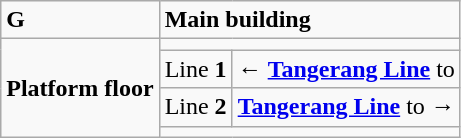<table class="wikitable">
<tr>
<td><strong>G</strong></td>
<td colspan="2"><strong>Main building</strong></td>
</tr>
<tr>
<td rowspan="4"><strong>Platform floor</strong></td>
<td colspan="2"></td>
</tr>
<tr>
<td>Line <strong>1</strong></td>
<td>←   <strong><a href='#'>Tangerang Line</a></strong> to </td>
</tr>
<tr>
<td>Line <strong>2</strong></td>
<td> <strong><a href='#'>Tangerang Line</a></strong> to   →</td>
</tr>
<tr>
<td colspan="2"></td>
</tr>
</table>
